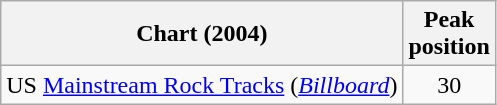<table class="wikitable">
<tr>
<th>Chart (2004)</th>
<th>Peak<br>position</th>
</tr>
<tr>
<td>US <a href='#'>Mainstream Rock Tracks</a> (<em><a href='#'>Billboard</a></em>)</td>
<td align="center">30</td>
</tr>
</table>
